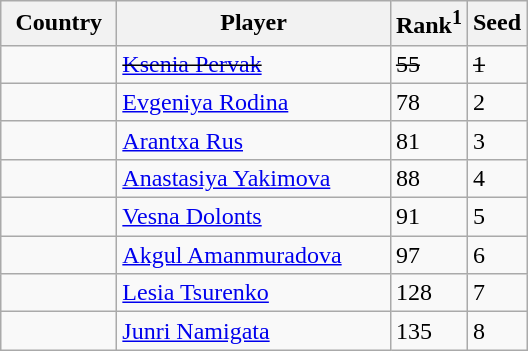<table class="sortable wikitable">
<tr>
<th width="70">Country</th>
<th width="175">Player</th>
<th>Rank<sup>1</sup></th>
<th>Seed</th>
</tr>
<tr>
<td><s></s></td>
<td><s><a href='#'>Ksenia Pervak</a></s></td>
<td><s>55</s></td>
<td><s>1</s></td>
</tr>
<tr>
<td></td>
<td><a href='#'>Evgeniya Rodina</a></td>
<td>78</td>
<td>2</td>
</tr>
<tr>
<td></td>
<td><a href='#'>Arantxa Rus</a></td>
<td>81</td>
<td>3</td>
</tr>
<tr>
<td></td>
<td><a href='#'>Anastasiya Yakimova</a></td>
<td>88</td>
<td>4</td>
</tr>
<tr>
<td></td>
<td><a href='#'>Vesna Dolonts</a></td>
<td>91</td>
<td>5</td>
</tr>
<tr>
<td></td>
<td><a href='#'>Akgul Amanmuradova</a></td>
<td>97</td>
<td>6</td>
</tr>
<tr>
<td></td>
<td><a href='#'>Lesia Tsurenko</a></td>
<td>128</td>
<td>7</td>
</tr>
<tr>
<td></td>
<td><a href='#'>Junri Namigata</a></td>
<td>135</td>
<td>8</td>
</tr>
</table>
